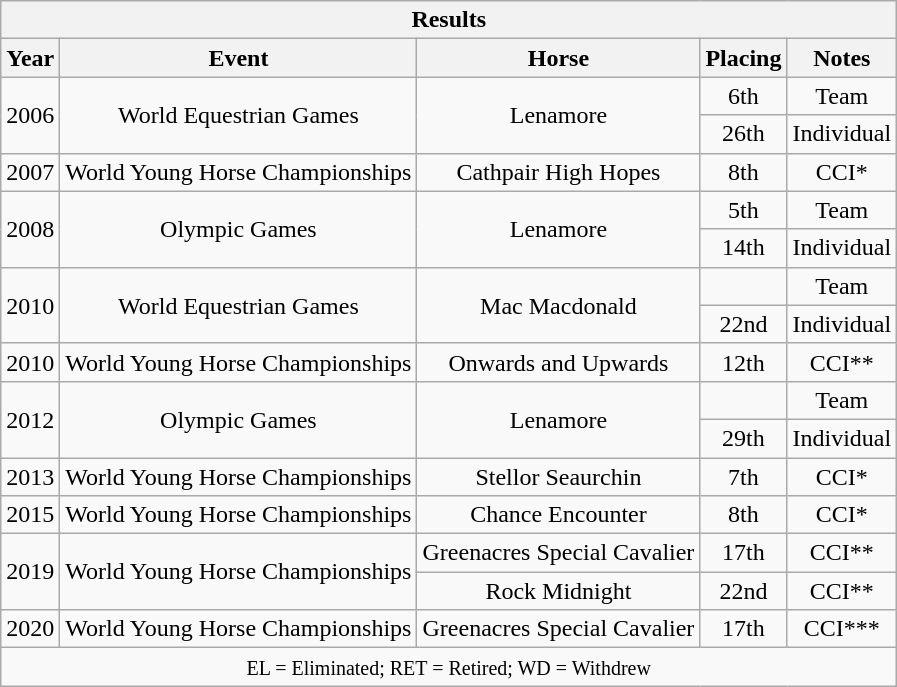<table class="wikitable" style="text-align:center">
<tr>
<th colspan="11" align="center"><strong>Results</strong></th>
</tr>
<tr>
<th>Year</th>
<th>Event</th>
<th>Horse</th>
<th>Placing</th>
<th>Notes</th>
</tr>
<tr>
<td rowspan="2">2006</td>
<td rowspan="2">World Equestrian Games</td>
<td rowspan="2">Lenamore</td>
<td>6th</td>
<td>Team</td>
</tr>
<tr>
<td>26th</td>
<td>Individual</td>
</tr>
<tr>
<td>2007</td>
<td>World Young Horse Championships</td>
<td>Cathpair High Hopes</td>
<td>8th</td>
<td>CCI*</td>
</tr>
<tr>
<td rowspan="2">2008</td>
<td rowspan="2">Olympic Games</td>
<td rowspan="2">Lenamore</td>
<td>5th</td>
<td>Team</td>
</tr>
<tr>
<td>14th</td>
<td>Individual</td>
</tr>
<tr>
<td rowspan="2">2010</td>
<td rowspan="2">World Equestrian Games</td>
<td rowspan="2">Mac Macdonald</td>
<td></td>
<td>Team</td>
</tr>
<tr>
<td>22nd</td>
<td>Individual</td>
</tr>
<tr>
<td>2010</td>
<td>World Young Horse Championships</td>
<td>Onwards and Upwards</td>
<td>12th</td>
<td>CCI**</td>
</tr>
<tr>
<td rowspan="2">2012</td>
<td rowspan="2">Olympic Games</td>
<td rowspan="2">Lenamore</td>
<td></td>
<td>Team</td>
</tr>
<tr>
<td>29th</td>
<td>Individual</td>
</tr>
<tr>
<td>2013</td>
<td>World Young Horse Championships</td>
<td>Stellor Seaurchin</td>
<td>7th</td>
<td>CCI*</td>
</tr>
<tr>
<td>2015</td>
<td>World Young Horse Championships</td>
<td>Chance Encounter</td>
<td>8th</td>
<td>CCI*</td>
</tr>
<tr>
<td rowspan="2">2019</td>
<td rowspan="2">World Young Horse Championships</td>
<td>Greenacres Special Cavalier</td>
<td>17th</td>
<td>CCI**</td>
</tr>
<tr>
<td>Rock Midnight</td>
<td>22nd</td>
<td>CCI**</td>
</tr>
<tr>
<td>2020</td>
<td>World Young Horse Championships</td>
<td>Greenacres Special Cavalier</td>
<td>17th</td>
<td>CCI***</td>
</tr>
<tr>
<td colspan="11" align="center"><small> EL = Eliminated; RET = Retired; WD = Withdrew </small></td>
</tr>
</table>
